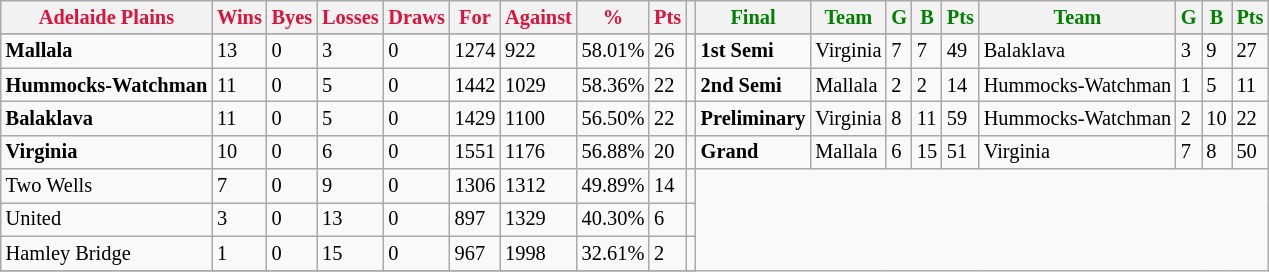<table style="font-size: 85%; text-align: left;" class="wikitable">
<tr>
<th style="color:crimson">Adelaide Plains</th>
<th style="color:crimson">Wins</th>
<th style="color:crimson">Byes</th>
<th style="color:crimson">Losses</th>
<th style="color:crimson">Draws</th>
<th style="color:crimson">For</th>
<th style="color:crimson">Against</th>
<th style="color:crimson">%</th>
<th style="color:crimson">Pts</th>
<th></th>
<th style="color:green">Final</th>
<th style="color:green">Team</th>
<th style="color:green">G</th>
<th style="color:green">B</th>
<th style="color:green">Pts</th>
<th style="color:green">Team</th>
<th style="color:green">G</th>
<th style="color:green">B</th>
<th style="color:green">Pts</th>
</tr>
<tr>
</tr>
<tr>
</tr>
<tr>
<td><strong>	Mallala	</strong></td>
<td>13</td>
<td>0</td>
<td>3</td>
<td>0</td>
<td>1274</td>
<td>922</td>
<td>58.01%</td>
<td>26</td>
<td></td>
<td><strong>1st Semi</strong></td>
<td>Virginia</td>
<td>7</td>
<td>7</td>
<td>49</td>
<td>Balaklava</td>
<td>3</td>
<td>9</td>
<td>27</td>
</tr>
<tr>
<td><strong>	Hummocks-Watchman	</strong></td>
<td>11</td>
<td>0</td>
<td>5</td>
<td>0</td>
<td>1442</td>
<td>1029</td>
<td>58.36%</td>
<td>22</td>
<td></td>
<td><strong>2nd Semi</strong></td>
<td>Mallala</td>
<td>2</td>
<td>2</td>
<td>14</td>
<td>Hummocks-Watchman</td>
<td>1</td>
<td>5</td>
<td>11</td>
</tr>
<tr>
<td><strong>	Balaklava	</strong></td>
<td>11</td>
<td>0</td>
<td>5</td>
<td>0</td>
<td>1429</td>
<td>1100</td>
<td>56.50%</td>
<td>22</td>
<td></td>
<td><strong>Preliminary</strong></td>
<td>Virginia</td>
<td>8</td>
<td>11</td>
<td>59</td>
<td>Hummocks-Watchman</td>
<td>2</td>
<td>10</td>
<td>22</td>
</tr>
<tr>
<td><strong>	Virginia	</strong></td>
<td>10</td>
<td>0</td>
<td>6</td>
<td>0</td>
<td>1551</td>
<td>1176</td>
<td>56.88%</td>
<td>20</td>
<td></td>
<td><strong>Grand</strong></td>
<td>Mallala</td>
<td>6</td>
<td>15</td>
<td>51</td>
<td>Virginia</td>
<td>7</td>
<td>8</td>
<td>50</td>
</tr>
<tr>
<td>Two Wells</td>
<td>7</td>
<td>0</td>
<td>9</td>
<td>0</td>
<td>1306</td>
<td>1312</td>
<td>49.89%</td>
<td>14</td>
<td></td>
</tr>
<tr>
<td>United</td>
<td>3</td>
<td>0</td>
<td>13</td>
<td>0</td>
<td>897</td>
<td>1329</td>
<td>40.30%</td>
<td>6</td>
<td></td>
</tr>
<tr>
<td>Hamley Bridge</td>
<td>1</td>
<td>0</td>
<td>15</td>
<td>0</td>
<td>967</td>
<td>1998</td>
<td>32.61%</td>
<td>2</td>
<td></td>
</tr>
<tr>
</tr>
</table>
